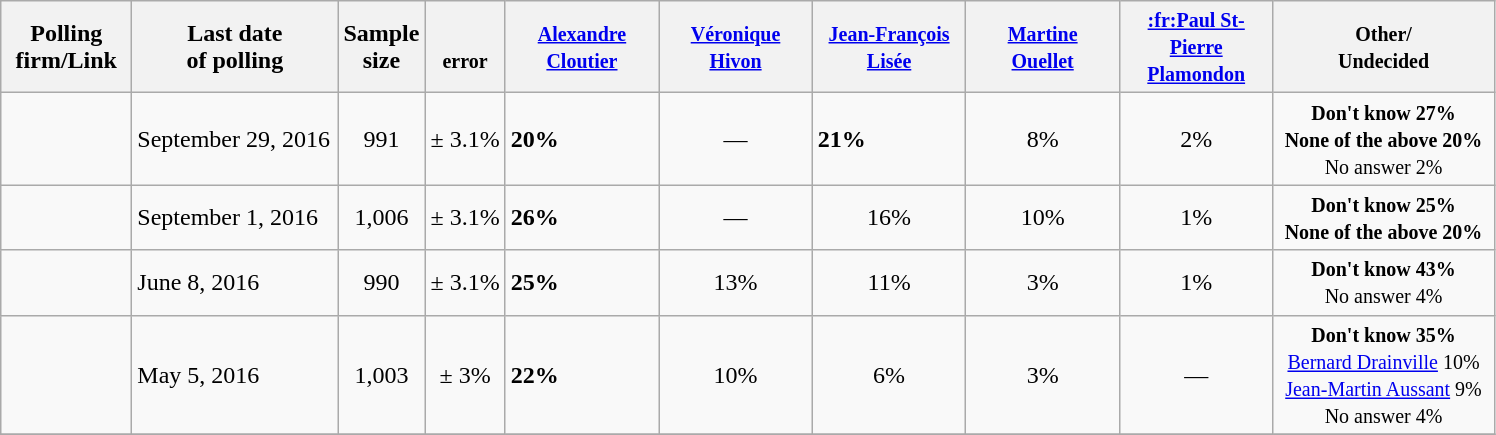<table class="wikitable sortable">
<tr>
<th style="width:80px">Polling firm/Link</th>
<th style="width:130px">Last date<br>of polling</th>
<th class=small>Sample<br>size</th>
<th><small><br>error</small></th>
<th style="width:95px;"><small><a href='#'>Alexandre<br>Cloutier</a></small></th>
<th style="width:95px;"><small><a href='#'>Véronique<br>Hivon</a></small></th>
<th style="width:95px;"><small><a href='#'>Jean-François<br>Lisée</a></small></th>
<th style="width:95px;"><small><a href='#'>Martine<br>Ouellet</a></small></th>
<th style="width:95px;"><small><a href='#'>:fr:Paul St-Pierre Plamondon</a></small></th>
<th style="width:140px;"><small>Other/<br>Undecided</small></th>
</tr>
<tr>
<td></td>
<td>September 29, 2016</td>
<td align=center>991</td>
<td align=center>± 3.1%</td>
<td><strong>20%</strong></td>
<td align=center>—</td>
<td><strong>21%</strong></td>
<td align=center>8%</td>
<td align=center>2%</td>
<td align=center><small><span><strong>Don't know 27%</strong></span><br><span><strong>None of the above 20%</strong></span><br>No answer 2%</small></td>
</tr>
<tr>
<td></td>
<td>September 1, 2016</td>
<td align=center>1,006</td>
<td align=center>± 3.1%</td>
<td><strong>26%</strong></td>
<td align=center>—</td>
<td align=center>16%</td>
<td align=center>10%</td>
<td align=center>1%</td>
<td align=center><small><span><strong>Don't know 25%</strong></span><br><span><strong>None of the above 20%</strong></span></small></td>
</tr>
<tr>
<td></td>
<td>June 8, 2016</td>
<td align=center>990</td>
<td align=center>± 3.1%</td>
<td><strong>25%</strong></td>
<td align=center>13%</td>
<td align=center>11%</td>
<td align=center>3%</td>
<td align=center>1%</td>
<td align=center><small><span><strong>Don't know 43%</strong></span><br>No answer 4%</small></td>
</tr>
<tr>
<td></td>
<td>May 5, 2016</td>
<td align=center>1,003</td>
<td align=center>± 3%</td>
<td><strong>22%</strong></td>
<td align=center>10%</td>
<td align=center>6%</td>
<td align=center>3%</td>
<td align=center>—</td>
<td align=center><small><span><strong>Don't know 35%</strong></span><br><a href='#'>Bernard Drainville</a> 10%<br><a href='#'>Jean-Martin Aussant</a> 9%<br>No answer 4%</small></td>
</tr>
<tr>
</tr>
</table>
